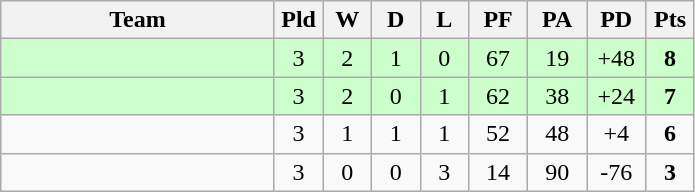<table class="wikitable" style="text-align:center;">
<tr>
<th width=175>Team</th>
<th width=25 abbr="Played">Pld</th>
<th width=25 abbr="Won">W</th>
<th width=25 abbr="Drawn">D</th>
<th width=25 abbr="Lost">L</th>
<th width=32 abbr="Points for">PF</th>
<th width=32 abbr="Points against">PA</th>
<th width=32 abbr="Points difference">PD</th>
<th width=25 abbr="Points">Pts</th>
</tr>
<tr bgcolor="#ccffcc">
<td align=left></td>
<td>3</td>
<td>2</td>
<td>1</td>
<td>0</td>
<td>67</td>
<td>19</td>
<td>+48</td>
<td><strong>8</strong></td>
</tr>
<tr bgcolor="#ccffcc">
<td align=left></td>
<td>3</td>
<td>2</td>
<td>0</td>
<td>1</td>
<td>62</td>
<td>38</td>
<td>+24</td>
<td><strong>7</strong></td>
</tr>
<tr>
<td align=left></td>
<td>3</td>
<td>1</td>
<td>1</td>
<td>1</td>
<td>52</td>
<td>48</td>
<td>+4</td>
<td><strong>6</strong></td>
</tr>
<tr>
<td align=left></td>
<td>3</td>
<td>0</td>
<td>0</td>
<td>3</td>
<td>14</td>
<td>90</td>
<td>-76</td>
<td><strong>3</strong></td>
</tr>
</table>
